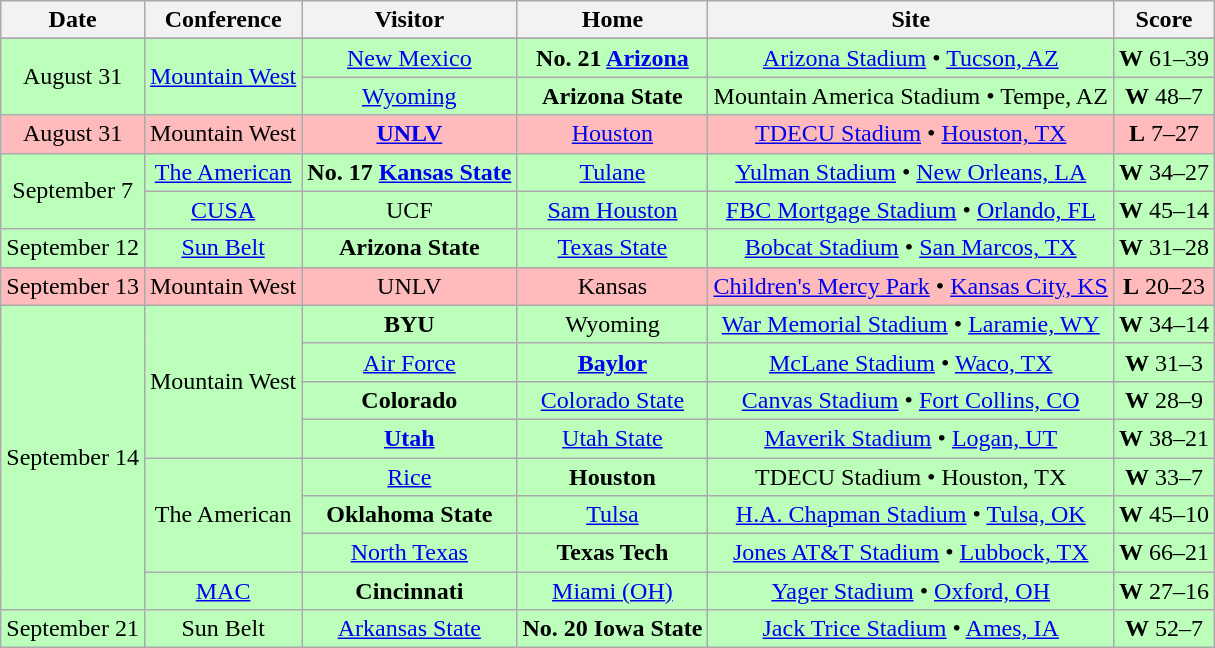<table class="wikitable" style="text-align:center">
<tr>
<th>Date</th>
<th>Conference</th>
<th>Visitor</th>
<th>Home</th>
<th>Site</th>
<th>Score</th>
</tr>
<tr>
</tr>
<tr style="background:#bfb;">
<td rowspan="2">August 31</td>
<td rowspan="2"><a href='#'>Mountain West</a></td>
<td><a href='#'>New Mexico</a></td>
<td><strong>No. 21 <a href='#'>Arizona</a></strong></td>
<td><a href='#'>Arizona Stadium</a> • <a href='#'>Tucson, AZ</a></td>
<td><strong>W</strong> 61–39</td>
</tr>
<tr style="background:#bfb;">
<td><a href='#'>Wyoming</a></td>
<td><strong>Arizona State</strong></td>
<td>Mountain America Stadium • Tempe, AZ</td>
<td><strong>W</strong> 48–7</td>
</tr>
<tr style="background:#fbb;">
<td>August 31</td>
<td>Mountain West</td>
<td><strong><a href='#'>UNLV</a></strong></td>
<td><a href='#'>Houston</a></td>
<td><a href='#'>TDECU Stadium</a> • <a href='#'>Houston, TX</a></td>
<td><strong>L</strong> 7–27</td>
</tr>
<tr style="background:#bfb;">
<td rowspan="2">September 7</td>
<td><a href='#'>The American</a></td>
<td><strong>No. 17 <a href='#'>Kansas State</a></strong></td>
<td><a href='#'>Tulane</a></td>
<td><a href='#'>Yulman Stadium</a> • <a href='#'>New Orleans, LA</a></td>
<td><strong>W</strong> 34–27</td>
</tr>
<tr style="background:#bfb;">
<td><a href='#'>CUSA</a></td>
<td>UCF</td>
<td><a href='#'>Sam Houston</a></td>
<td><a href='#'>FBC Mortgage Stadium</a> • <a href='#'>Orlando, FL</a></td>
<td><strong>W</strong> 45–14</td>
</tr>
<tr style="background:#bfb;">
<td>September 12</td>
<td><a href='#'>Sun Belt</a></td>
<td><strong>Arizona State</strong></td>
<td><a href='#'>Texas State</a></td>
<td><a href='#'>Bobcat Stadium</a> • <a href='#'>San Marcos, TX</a></td>
<td><strong>W</strong> 31–28</td>
</tr>
<tr style="background:#fbb;">
<td>September 13</td>
<td>Mountain West</td>
<td>UNLV</td>
<td>Kansas</td>
<td><a href='#'>Children's Mercy Park</a> • <a href='#'>Kansas City, KS</a></td>
<td><strong>L</strong> 20–23</td>
</tr>
<tr style="background:#bfb;">
<td rowspan="8">September 14</td>
<td rowspan="4">Mountain West</td>
<td><strong>BYU</strong></td>
<td>Wyoming</td>
<td><a href='#'>War Memorial Stadium</a> • <a href='#'>Laramie, WY</a></td>
<td><strong>W</strong> 34–14</td>
</tr>
<tr style="background:#bfb;">
<td><a href='#'>Air Force</a></td>
<td><strong><a href='#'>Baylor</a></strong></td>
<td><a href='#'>McLane Stadium</a> • <a href='#'>Waco, TX</a></td>
<td><strong>W</strong> 31–3</td>
</tr>
<tr style="background:#bfb;">
<td><strong>Colorado</strong></td>
<td><a href='#'>Colorado State</a></td>
<td><a href='#'>Canvas Stadium</a> • <a href='#'>Fort Collins, CO</a></td>
<td><strong>W</strong> 28–9</td>
</tr>
<tr style="background:#bfb;">
<td><strong><a href='#'>Utah</a></strong></td>
<td><a href='#'>Utah State</a></td>
<td><a href='#'>Maverik Stadium</a> • <a href='#'>Logan, UT</a></td>
<td><strong>W</strong> 38–21</td>
</tr>
<tr style="background:#bfb;">
<td rowspan="3">The American</td>
<td><a href='#'>Rice</a></td>
<td><strong>Houston</strong></td>
<td>TDECU Stadium • Houston, TX</td>
<td><strong>W</strong> 33–7</td>
</tr>
<tr style="background:#bfb;">
<td><strong>Oklahoma State</strong></td>
<td><a href='#'>Tulsa</a></td>
<td><a href='#'>H.A. Chapman Stadium</a> • <a href='#'>Tulsa, OK</a></td>
<td><strong>W</strong> 45–10</td>
</tr>
<tr style="background:#bfb;">
<td><a href='#'>North Texas</a></td>
<td><strong>Texas Tech</strong></td>
<td><a href='#'>Jones AT&T Stadium</a> • <a href='#'>Lubbock, TX</a></td>
<td><strong>W</strong> 66–21</td>
</tr>
<tr style="background:#bfb;">
<td><a href='#'>MAC</a></td>
<td><strong>Cincinnati</strong></td>
<td><a href='#'>Miami (OH)</a></td>
<td><a href='#'>Yager Stadium</a> • <a href='#'>Oxford, OH</a></td>
<td><strong>W</strong> 27–16</td>
</tr>
<tr style="background:#bfb;">
<td>September 21</td>
<td>Sun Belt</td>
<td><a href='#'>Arkansas State</a></td>
<td><strong>No. 20 Iowa State</strong></td>
<td><a href='#'>Jack Trice Stadium</a> • <a href='#'>Ames, IA</a></td>
<td><strong>W</strong> 52–7</td>
</tr>
</table>
